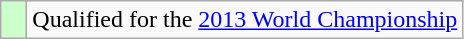<table class="wikitable">
<tr>
<td width=10px bgcolor=#ccffcc></td>
<td>Qualified for the <a href='#'>2013 World Championship</a></td>
</tr>
</table>
